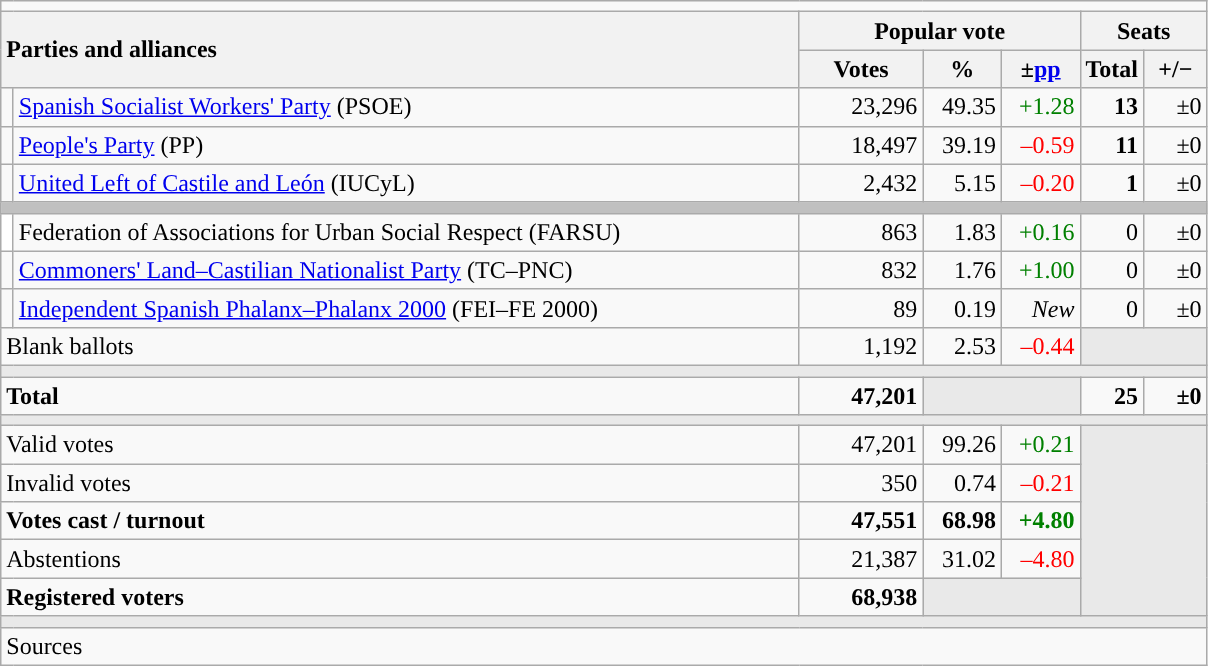<table class="wikitable" style="text-align:right;">
<tr>
<td colspan="7"></td>
</tr>
<tr>
<th style="text-align:left;" rowspan="2" colspan="2" width="525">Parties and alliances</th>
<th colspan="3">Popular vote</th>
<th colspan="2">Seats</th>
</tr>
<tr>
<th width="75">Votes</th>
<th width="45">%</th>
<th width="45">±<a href='#'>pp</a></th>
<th width="35">Total</th>
<th width="35">+/−</th>
</tr>
<tr>
<td width="1" style="color:inherit;background:"></td>
<td align="left"><a href='#'>Spanish Socialist Workers' Party</a> (PSOE)</td>
<td>23,296</td>
<td>49.35</td>
<td style="color:green;">+1.28</td>
<td><strong>13</strong></td>
<td>±0</td>
</tr>
<tr>
<td style="color:inherit;background:"></td>
<td align="left"><a href='#'>People's Party</a> (PP)</td>
<td>18,497</td>
<td>39.19</td>
<td style="color:red;">–0.59</td>
<td><strong>11</strong></td>
<td>±0</td>
</tr>
<tr>
<td style="color:inherit;background:"></td>
<td align="left"><a href='#'>United Left of Castile and León</a> (IUCyL)</td>
<td>2,432</td>
<td>5.15</td>
<td style="color:red;">–0.20</td>
<td><strong>1</strong></td>
<td>±0</td>
</tr>
<tr>
<td colspan="7" bgcolor="#C0C0C0"></td>
</tr>
<tr>
<td bgcolor="white"></td>
<td align="left">Federation of Associations for Urban Social Respect (FARSU)</td>
<td>863</td>
<td>1.83</td>
<td style="color:green;">+0.16</td>
<td>0</td>
<td>±0</td>
</tr>
<tr>
<td style="color:inherit;background:"></td>
<td align="left"><a href='#'>Commoners' Land–Castilian Nationalist Party</a> (TC–PNC)</td>
<td>832</td>
<td>1.76</td>
<td style="color:green;">+1.00</td>
<td>0</td>
<td>±0</td>
</tr>
<tr>
<td style="color:inherit;background:"></td>
<td align="left"><a href='#'>Independent Spanish Phalanx–Phalanx 2000</a> (FEI–FE 2000)</td>
<td>89</td>
<td>0.19</td>
<td><em>New</em></td>
<td>0</td>
<td>±0</td>
</tr>
<tr>
<td align="left" colspan="2">Blank ballots</td>
<td>1,192</td>
<td>2.53</td>
<td style="color:red;">–0.44</td>
<td bgcolor="#E9E9E9" colspan="2"></td>
</tr>
<tr>
<td colspan="7" bgcolor="#E9E9E9"></td>
</tr>
<tr style="font-weight:bold;">
<td align="left" colspan="2">Total</td>
<td>47,201</td>
<td bgcolor="#E9E9E9" colspan="2"></td>
<td>25</td>
<td>±0</td>
</tr>
<tr>
<td colspan="7" bgcolor="#E9E9E9"></td>
</tr>
<tr>
<td align="left" colspan="2">Valid votes</td>
<td>47,201</td>
<td>99.26</td>
<td style="color:green;">+0.21</td>
<td bgcolor="#E9E9E9" colspan="2" rowspan="5"></td>
</tr>
<tr>
<td align="left" colspan="2">Invalid votes</td>
<td>350</td>
<td>0.74</td>
<td style="color:red;">–0.21</td>
</tr>
<tr style="font-weight:bold;">
<td align="left" colspan="2">Votes cast / turnout</td>
<td>47,551</td>
<td>68.98</td>
<td style="color:green;">+4.80</td>
</tr>
<tr>
<td align="left" colspan="2">Abstentions</td>
<td>21,387</td>
<td>31.02</td>
<td style="color:red;">–4.80</td>
</tr>
<tr style="font-weight:bold;">
<td align="left" colspan="2">Registered voters</td>
<td>68,938</td>
<td bgcolor="#E9E9E9" colspan="2"></td>
</tr>
<tr>
<td colspan="7" bgcolor="#E9E9E9"></td>
</tr>
<tr>
<td align="left" colspan="7">Sources</td>
</tr>
</table>
